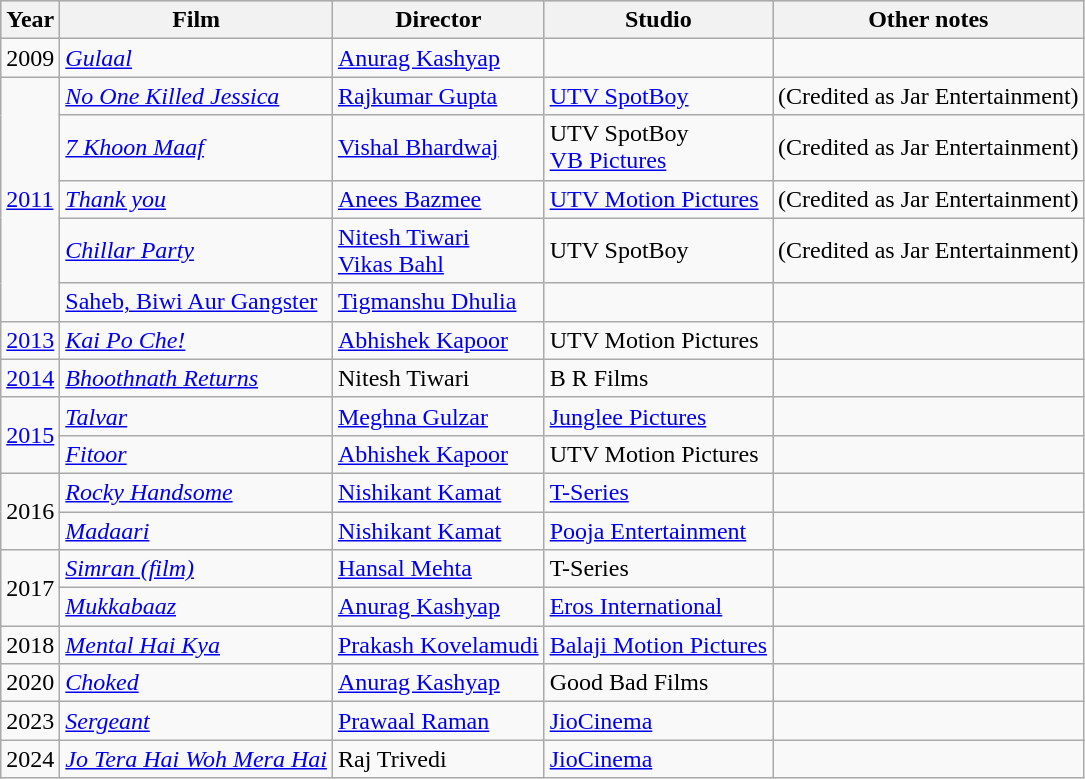<table class="wikitable">
<tr style="background:#ccc; text-align:center;">
<th>Year</th>
<th>Film</th>
<th>Director</th>
<th>Studio</th>
<th>Other notes</th>
</tr>
<tr>
<td>2009</td>
<td><em><a href='#'>Gulaal</a></em></td>
<td><a href='#'>Anurag Kashyap</a></td>
<td></td>
<td></td>
</tr>
<tr>
<td rowspan="5"><a href='#'>2011</a></td>
<td><em><a href='#'>No One Killed Jessica</a></em></td>
<td><a href='#'>Rajkumar Gupta</a></td>
<td><a href='#'>UTV SpotBoy</a></td>
<td>(Credited as Jar Entertainment)</td>
</tr>
<tr>
<td><em><a href='#'>7 Khoon Maaf</a></em></td>
<td><a href='#'>Vishal Bhardwaj</a></td>
<td>UTV SpotBoy<br><a href='#'>VB Pictures</a></td>
<td>(Credited as Jar Entertainment)</td>
</tr>
<tr>
<td><em><a href='#'>Thank you</a></em></td>
<td><a href='#'>Anees Bazmee</a></td>
<td><a href='#'>UTV Motion Pictures</a></td>
<td>(Credited as Jar Entertainment)</td>
</tr>
<tr>
<td><em><a href='#'>Chillar Party</a></em></td>
<td><a href='#'>Nitesh Tiwari</a><br><a href='#'>Vikas Bahl</a></td>
<td>UTV SpotBoy</td>
<td>(Credited as Jar Entertainment)</td>
</tr>
<tr>
<td><a href='#'>Saheb, Biwi Aur Gangster</a></td>
<td><a href='#'>Tigmanshu Dhulia</a></td>
<td></td>
<td></td>
</tr>
<tr>
<td rowspan="1"><a href='#'>2013</a></td>
<td><em><a href='#'>Kai Po Che!</a></em></td>
<td><a href='#'>Abhishek Kapoor</a></td>
<td>UTV Motion Pictures</td>
<td></td>
</tr>
<tr>
<td rowspan="1"><a href='#'>2014</a></td>
<td><em><a href='#'>Bhoothnath Returns</a></em></td>
<td>Nitesh Tiwari</td>
<td>B R Films</td>
<td></td>
</tr>
<tr>
<td rowspan="2"><a href='#'>2015</a></td>
<td><em><a href='#'>Talvar</a></em></td>
<td><a href='#'>Meghna Gulzar</a></td>
<td><a href='#'>Junglee Pictures</a></td>
<td></td>
</tr>
<tr>
<td><em><a href='#'>Fitoor</a></em></td>
<td><a href='#'>Abhishek Kapoor</a></td>
<td>UTV Motion Pictures</td>
<td></td>
</tr>
<tr>
<td rowspan="2">2016</td>
<td><em><a href='#'>Rocky Handsome</a></em></td>
<td><a href='#'>Nishikant Kamat</a></td>
<td><a href='#'>T-Series</a></td>
<td></td>
</tr>
<tr>
<td><em><a href='#'>Madaari</a></em></td>
<td><a href='#'>Nishikant Kamat</a></td>
<td><a href='#'>Pooja Entertainment</a></td>
<td></td>
</tr>
<tr>
<td rowspan="2">2017</td>
<td><em><a href='#'>Simran (film)</a></em></td>
<td><a href='#'>Hansal Mehta</a></td>
<td>T-Series</td>
<td></td>
</tr>
<tr>
<td><em><a href='#'>Mukkabaaz</a></em></td>
<td><a href='#'>Anurag Kashyap</a></td>
<td><a href='#'>Eros International</a></td>
<td></td>
</tr>
<tr>
<td>2018</td>
<td><em><a href='#'>Mental Hai Kya</a></em></td>
<td><a href='#'>Prakash Kovelamudi</a></td>
<td><a href='#'>Balaji Motion Pictures</a></td>
<td></td>
</tr>
<tr>
<td>2020</td>
<td><em><a href='#'>Choked</a></em></td>
<td><a href='#'>Anurag Kashyap</a></td>
<td>Good Bad Films</td>
<td></td>
</tr>
<tr>
<td>2023</td>
<td><em><a href='#'>Sergeant</a></em></td>
<td><a href='#'>Prawaal Raman</a></td>
<td><a href='#'>JioCinema</a></td>
<td></td>
</tr>
<tr>
<td>2024</td>
<td><em><a href='#'>Jo Tera Hai Woh Mera Hai</a></em></td>
<td>Raj Trivedi</td>
<td><a href='#'>JioCinema</a></td>
<td></td>
</tr>
</table>
